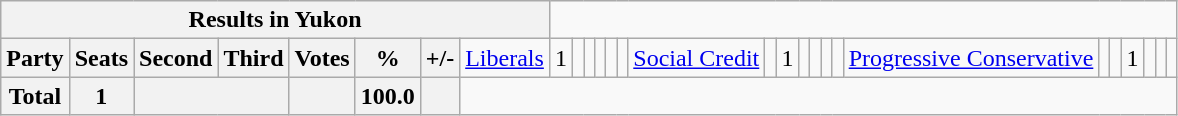<table class="wikitable">
<tr>
<th colspan=9>Results in Yukon</th>
</tr>
<tr>
<th colspan=2>Party</th>
<th>Seats</th>
<th>Second</th>
<th>Third</th>
<th>Votes</th>
<th>%</th>
<th>+/-<br></th>
<td><a href='#'>Liberals</a></td>
<td align="right">1</td>
<td align="right"></td>
<td align="right"></td>
<td align="right"></td>
<td align="right"></td>
<td align="right"><br></td>
<td><a href='#'>Social Credit</a></td>
<td align="right"></td>
<td align="right">1</td>
<td align="right"></td>
<td align="right"></td>
<td align="right"></td>
<td align="right"><br></td>
<td><a href='#'>Progressive Conservative</a></td>
<td align="right"></td>
<td align="right"></td>
<td align="right">1</td>
<td align="right"></td>
<td align="right"></td>
<td align="right"></td>
</tr>
<tr>
<th colspan="2">Total</th>
<th>1</th>
<th colspan="2"></th>
<th></th>
<th>100.0</th>
<th></th>
</tr>
</table>
